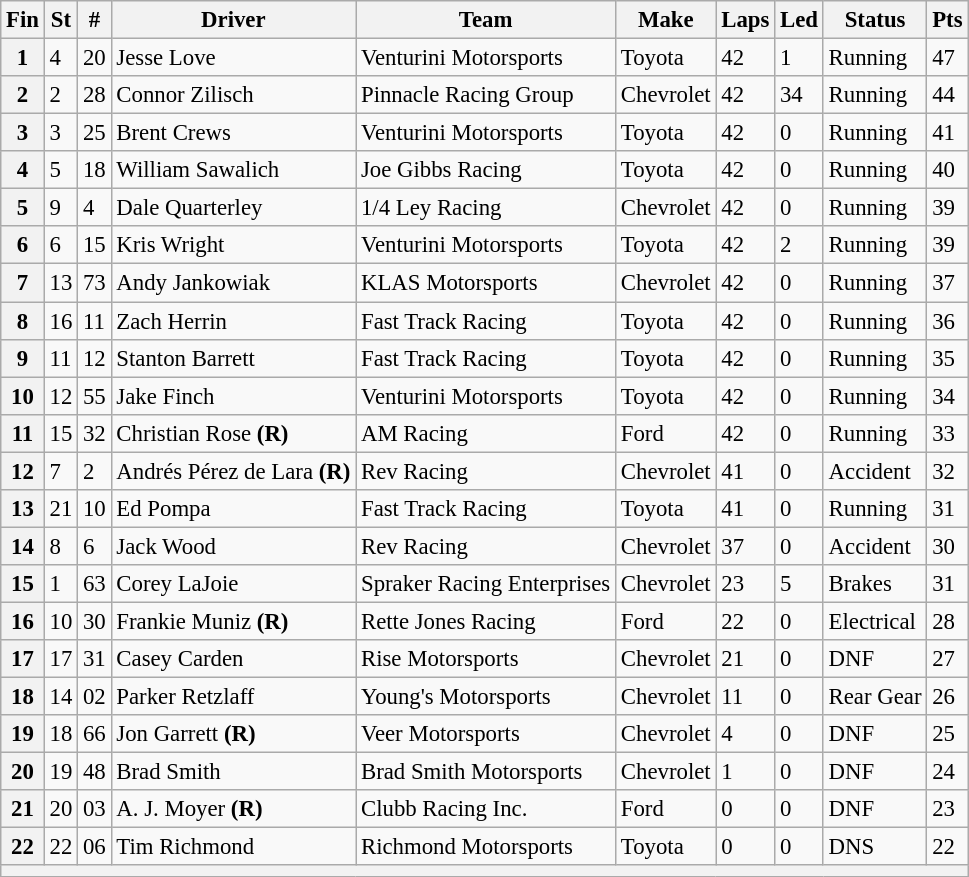<table class="wikitable" style="font-size:95%">
<tr>
<th>Fin</th>
<th>St</th>
<th>#</th>
<th>Driver</th>
<th>Team</th>
<th>Make</th>
<th>Laps</th>
<th>Led</th>
<th>Status</th>
<th>Pts</th>
</tr>
<tr>
<th>1</th>
<td>4</td>
<td>20</td>
<td>Jesse Love</td>
<td>Venturini Motorsports</td>
<td>Toyota</td>
<td>42</td>
<td>1</td>
<td>Running</td>
<td>47</td>
</tr>
<tr>
<th>2</th>
<td>2</td>
<td>28</td>
<td>Connor Zilisch</td>
<td>Pinnacle Racing Group</td>
<td>Chevrolet</td>
<td>42</td>
<td>34</td>
<td>Running</td>
<td>44</td>
</tr>
<tr>
<th>3</th>
<td>3</td>
<td>25</td>
<td>Brent Crews</td>
<td>Venturini Motorsports</td>
<td>Toyota</td>
<td>42</td>
<td>0</td>
<td>Running</td>
<td>41</td>
</tr>
<tr>
<th>4</th>
<td>5</td>
<td>18</td>
<td>William Sawalich</td>
<td>Joe Gibbs Racing</td>
<td>Toyota</td>
<td>42</td>
<td>0</td>
<td>Running</td>
<td>40</td>
</tr>
<tr>
<th>5</th>
<td>9</td>
<td>4</td>
<td>Dale Quarterley</td>
<td>1/4 Ley Racing</td>
<td>Chevrolet</td>
<td>42</td>
<td>0</td>
<td>Running</td>
<td>39</td>
</tr>
<tr>
<th>6</th>
<td>6</td>
<td>15</td>
<td>Kris Wright</td>
<td>Venturini Motorsports</td>
<td>Toyota</td>
<td>42</td>
<td>2</td>
<td>Running</td>
<td>39</td>
</tr>
<tr>
<th>7</th>
<td>13</td>
<td>73</td>
<td>Andy Jankowiak</td>
<td>KLAS Motorsports</td>
<td>Chevrolet</td>
<td>42</td>
<td>0</td>
<td>Running</td>
<td>37</td>
</tr>
<tr>
<th>8</th>
<td>16</td>
<td>11</td>
<td>Zach Herrin</td>
<td>Fast Track Racing</td>
<td>Toyota</td>
<td>42</td>
<td>0</td>
<td>Running</td>
<td>36</td>
</tr>
<tr>
<th>9</th>
<td>11</td>
<td>12</td>
<td>Stanton Barrett</td>
<td>Fast Track Racing</td>
<td>Toyota</td>
<td>42</td>
<td>0</td>
<td>Running</td>
<td>35</td>
</tr>
<tr>
<th>10</th>
<td>12</td>
<td>55</td>
<td>Jake Finch</td>
<td>Venturini Motorsports</td>
<td>Toyota</td>
<td>42</td>
<td>0</td>
<td>Running</td>
<td>34</td>
</tr>
<tr>
<th>11</th>
<td>15</td>
<td>32</td>
<td>Christian Rose <strong>(R)</strong></td>
<td>AM Racing</td>
<td>Ford</td>
<td>42</td>
<td>0</td>
<td>Running</td>
<td>33</td>
</tr>
<tr>
<th>12</th>
<td>7</td>
<td>2</td>
<td>Andrés Pérez de Lara <strong>(R)</strong></td>
<td>Rev Racing</td>
<td>Chevrolet</td>
<td>41</td>
<td>0</td>
<td>Accident</td>
<td>32</td>
</tr>
<tr>
<th>13</th>
<td>21</td>
<td>10</td>
<td>Ed Pompa</td>
<td>Fast Track Racing</td>
<td>Toyota</td>
<td>41</td>
<td>0</td>
<td>Running</td>
<td>31</td>
</tr>
<tr>
<th>14</th>
<td>8</td>
<td>6</td>
<td>Jack Wood</td>
<td>Rev Racing</td>
<td>Chevrolet</td>
<td>37</td>
<td>0</td>
<td>Accident</td>
<td>30</td>
</tr>
<tr>
<th>15</th>
<td>1</td>
<td>63</td>
<td>Corey LaJoie</td>
<td>Spraker Racing Enterprises</td>
<td>Chevrolet</td>
<td>23</td>
<td>5</td>
<td>Brakes</td>
<td>31</td>
</tr>
<tr>
<th>16</th>
<td>10</td>
<td>30</td>
<td>Frankie Muniz <strong>(R)</strong></td>
<td>Rette Jones Racing</td>
<td>Ford</td>
<td>22</td>
<td>0</td>
<td>Electrical</td>
<td>28</td>
</tr>
<tr>
<th>17</th>
<td>17</td>
<td>31</td>
<td>Casey Carden</td>
<td>Rise Motorsports</td>
<td>Chevrolet</td>
<td>21</td>
<td>0</td>
<td>DNF</td>
<td>27</td>
</tr>
<tr>
<th>18</th>
<td>14</td>
<td>02</td>
<td>Parker Retzlaff</td>
<td>Young's Motorsports</td>
<td>Chevrolet</td>
<td>11</td>
<td>0</td>
<td>Rear Gear</td>
<td>26</td>
</tr>
<tr>
<th>19</th>
<td>18</td>
<td>66</td>
<td>Jon Garrett <strong>(R)</strong></td>
<td>Veer Motorsports</td>
<td>Chevrolet</td>
<td>4</td>
<td>0</td>
<td>DNF</td>
<td>25</td>
</tr>
<tr>
<th>20</th>
<td>19</td>
<td>48</td>
<td>Brad Smith</td>
<td>Brad Smith Motorsports</td>
<td>Chevrolet</td>
<td>1</td>
<td>0</td>
<td>DNF</td>
<td>24</td>
</tr>
<tr>
<th>21</th>
<td>20</td>
<td>03</td>
<td>A. J. Moyer <strong>(R)</strong></td>
<td>Clubb Racing Inc.</td>
<td>Ford</td>
<td>0</td>
<td>0</td>
<td>DNF</td>
<td>23</td>
</tr>
<tr>
<th>22</th>
<td>22</td>
<td>06</td>
<td>Tim Richmond</td>
<td>Richmond Motorsports</td>
<td>Toyota</td>
<td>0</td>
<td>0</td>
<td>DNS</td>
<td>22</td>
</tr>
<tr>
<th colspan="10"></th>
</tr>
</table>
